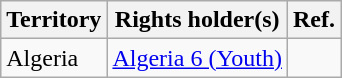<table class="wikitable">
<tr>
<th>Territory</th>
<th>Rights holder(s)</th>
<th>Ref.</th>
</tr>
<tr>
<td>Algeria</td>
<td><a href='#'>Algeria 6 (Youth)</a></td>
<td></td>
</tr>
</table>
